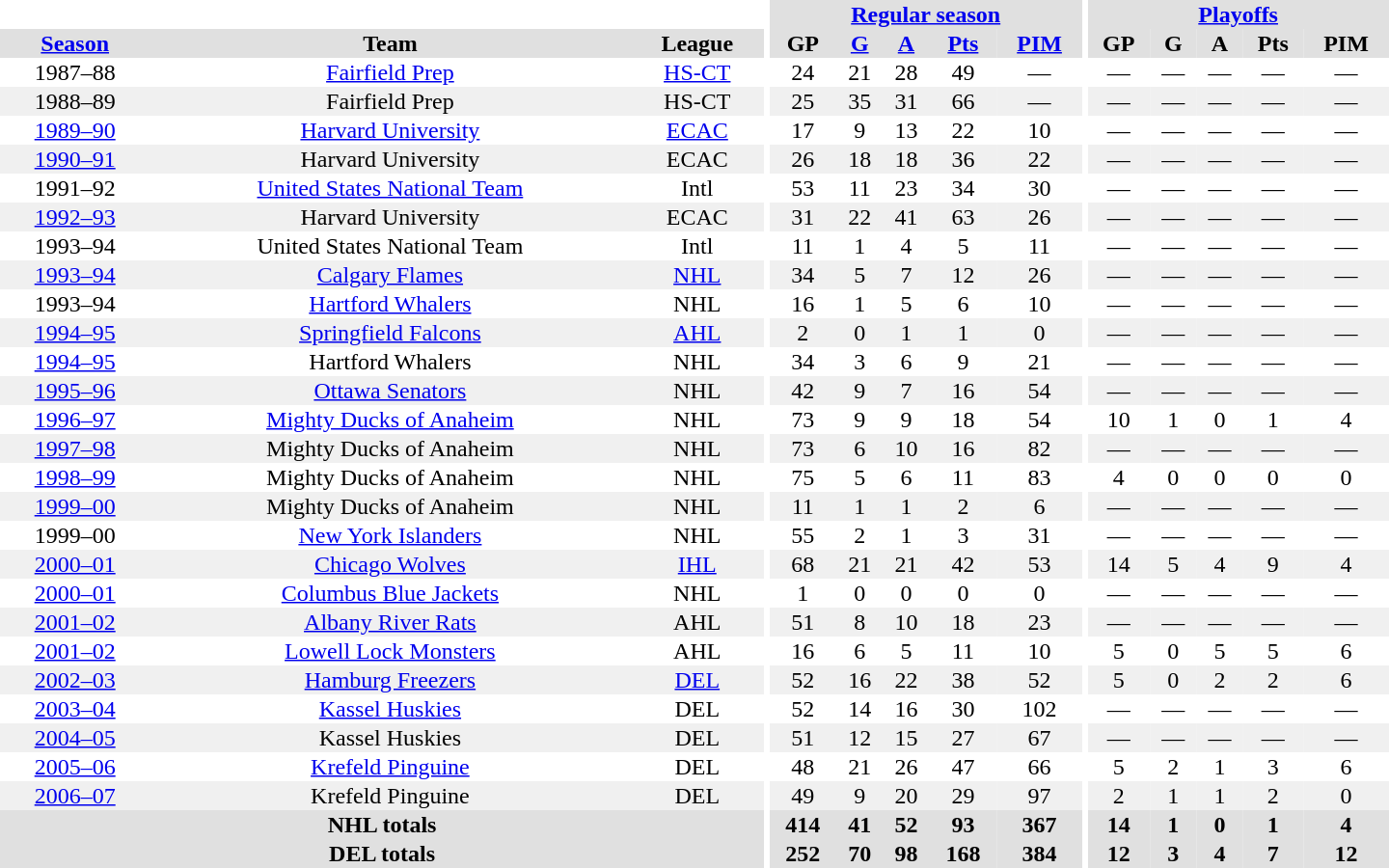<table border="0" cellpadding="1" cellspacing="0" style="text-align:center; width:60em">
<tr bgcolor="#e0e0e0">
<th colspan="3" bgcolor="#ffffff"></th>
<th rowspan="100" bgcolor="#ffffff"></th>
<th colspan="5"><a href='#'>Regular season</a></th>
<th rowspan="100" bgcolor="#ffffff"></th>
<th colspan="5"><a href='#'>Playoffs</a></th>
</tr>
<tr bgcolor="#e0e0e0">
<th><a href='#'>Season</a></th>
<th>Team</th>
<th>League</th>
<th>GP</th>
<th><a href='#'>G</a></th>
<th><a href='#'>A</a></th>
<th><a href='#'>Pts</a></th>
<th><a href='#'>PIM</a></th>
<th>GP</th>
<th>G</th>
<th>A</th>
<th>Pts</th>
<th>PIM</th>
</tr>
<tr>
<td>1987–88</td>
<td><a href='#'>Fairfield Prep</a></td>
<td><a href='#'>HS-CT</a></td>
<td>24</td>
<td>21</td>
<td>28</td>
<td>49</td>
<td>—</td>
<td>—</td>
<td>—</td>
<td>—</td>
<td>—</td>
<td>—</td>
</tr>
<tr bgcolor="#f0f0f0">
<td>1988–89</td>
<td>Fairfield Prep</td>
<td>HS-CT</td>
<td>25</td>
<td>35</td>
<td>31</td>
<td>66</td>
<td>—</td>
<td>—</td>
<td>—</td>
<td>—</td>
<td>—</td>
<td>—</td>
</tr>
<tr>
<td><a href='#'>1989–90</a></td>
<td><a href='#'>Harvard University</a></td>
<td><a href='#'>ECAC</a></td>
<td>17</td>
<td>9</td>
<td>13</td>
<td>22</td>
<td>10</td>
<td>—</td>
<td>—</td>
<td>—</td>
<td>—</td>
<td>—</td>
</tr>
<tr bgcolor="#f0f0f0">
<td><a href='#'>1990–91</a></td>
<td>Harvard University</td>
<td>ECAC</td>
<td>26</td>
<td>18</td>
<td>18</td>
<td>36</td>
<td>22</td>
<td>—</td>
<td>—</td>
<td>—</td>
<td>—</td>
<td>—</td>
</tr>
<tr>
<td>1991–92</td>
<td><a href='#'>United States National Team</a></td>
<td>Intl</td>
<td>53</td>
<td>11</td>
<td>23</td>
<td>34</td>
<td>30</td>
<td>—</td>
<td>—</td>
<td>—</td>
<td>—</td>
<td>—</td>
</tr>
<tr bgcolor="#f0f0f0">
<td><a href='#'>1992–93</a></td>
<td>Harvard University</td>
<td>ECAC</td>
<td>31</td>
<td>22</td>
<td>41</td>
<td>63</td>
<td>26</td>
<td>—</td>
<td>—</td>
<td>—</td>
<td>—</td>
<td>—</td>
</tr>
<tr>
<td>1993–94</td>
<td>United States National Team</td>
<td>Intl</td>
<td>11</td>
<td>1</td>
<td>4</td>
<td>5</td>
<td>11</td>
<td>—</td>
<td>—</td>
<td>—</td>
<td>—</td>
<td>—</td>
</tr>
<tr bgcolor="#f0f0f0">
<td><a href='#'>1993–94</a></td>
<td><a href='#'>Calgary Flames</a></td>
<td><a href='#'>NHL</a></td>
<td>34</td>
<td>5</td>
<td>7</td>
<td>12</td>
<td>26</td>
<td>—</td>
<td>—</td>
<td>—</td>
<td>—</td>
<td>—</td>
</tr>
<tr>
<td>1993–94</td>
<td><a href='#'>Hartford Whalers</a></td>
<td>NHL</td>
<td>16</td>
<td>1</td>
<td>5</td>
<td>6</td>
<td>10</td>
<td>—</td>
<td>—</td>
<td>—</td>
<td>—</td>
<td>—</td>
</tr>
<tr bgcolor="#f0f0f0">
<td><a href='#'>1994–95</a></td>
<td><a href='#'>Springfield Falcons</a></td>
<td><a href='#'>AHL</a></td>
<td>2</td>
<td>0</td>
<td>1</td>
<td>1</td>
<td>0</td>
<td>—</td>
<td>—</td>
<td>—</td>
<td>—</td>
<td>—</td>
</tr>
<tr>
<td><a href='#'>1994–95</a></td>
<td>Hartford Whalers</td>
<td>NHL</td>
<td>34</td>
<td>3</td>
<td>6</td>
<td>9</td>
<td>21</td>
<td>—</td>
<td>—</td>
<td>—</td>
<td>—</td>
<td>—</td>
</tr>
<tr bgcolor="#f0f0f0">
<td><a href='#'>1995–96</a></td>
<td><a href='#'>Ottawa Senators</a></td>
<td>NHL</td>
<td>42</td>
<td>9</td>
<td>7</td>
<td>16</td>
<td>54</td>
<td>—</td>
<td>—</td>
<td>—</td>
<td>—</td>
<td>—</td>
</tr>
<tr>
<td><a href='#'>1996–97</a></td>
<td><a href='#'>Mighty Ducks of Anaheim</a></td>
<td>NHL</td>
<td>73</td>
<td>9</td>
<td>9</td>
<td>18</td>
<td>54</td>
<td>10</td>
<td>1</td>
<td>0</td>
<td>1</td>
<td>4</td>
</tr>
<tr bgcolor="#f0f0f0">
<td><a href='#'>1997–98</a></td>
<td>Mighty Ducks of Anaheim</td>
<td>NHL</td>
<td>73</td>
<td>6</td>
<td>10</td>
<td>16</td>
<td>82</td>
<td>—</td>
<td>—</td>
<td>—</td>
<td>—</td>
<td>—</td>
</tr>
<tr>
<td><a href='#'>1998–99</a></td>
<td>Mighty Ducks of Anaheim</td>
<td>NHL</td>
<td>75</td>
<td>5</td>
<td>6</td>
<td>11</td>
<td>83</td>
<td>4</td>
<td>0</td>
<td>0</td>
<td>0</td>
<td>0</td>
</tr>
<tr bgcolor="#f0f0f0">
<td><a href='#'>1999–00</a></td>
<td>Mighty Ducks of Anaheim</td>
<td>NHL</td>
<td>11</td>
<td>1</td>
<td>1</td>
<td>2</td>
<td>6</td>
<td>—</td>
<td>—</td>
<td>—</td>
<td>—</td>
<td>—</td>
</tr>
<tr>
<td>1999–00</td>
<td><a href='#'>New York Islanders</a></td>
<td>NHL</td>
<td>55</td>
<td>2</td>
<td>1</td>
<td>3</td>
<td>31</td>
<td>—</td>
<td>—</td>
<td>—</td>
<td>—</td>
<td>—</td>
</tr>
<tr bgcolor="#f0f0f0">
<td><a href='#'>2000–01</a></td>
<td><a href='#'>Chicago Wolves</a></td>
<td><a href='#'>IHL</a></td>
<td>68</td>
<td>21</td>
<td>21</td>
<td>42</td>
<td>53</td>
<td>14</td>
<td>5</td>
<td>4</td>
<td>9</td>
<td>4</td>
</tr>
<tr>
<td><a href='#'>2000–01</a></td>
<td><a href='#'>Columbus Blue Jackets</a></td>
<td>NHL</td>
<td>1</td>
<td>0</td>
<td>0</td>
<td>0</td>
<td>0</td>
<td>—</td>
<td>—</td>
<td>—</td>
<td>—</td>
<td>—</td>
</tr>
<tr bgcolor="#f0f0f0">
<td><a href='#'>2001–02</a></td>
<td><a href='#'>Albany River Rats</a></td>
<td>AHL</td>
<td>51</td>
<td>8</td>
<td>10</td>
<td>18</td>
<td>23</td>
<td>—</td>
<td>—</td>
<td>—</td>
<td>—</td>
<td>—</td>
</tr>
<tr>
<td><a href='#'>2001–02</a></td>
<td><a href='#'>Lowell Lock Monsters</a></td>
<td>AHL</td>
<td>16</td>
<td>6</td>
<td>5</td>
<td>11</td>
<td>10</td>
<td>5</td>
<td>0</td>
<td>5</td>
<td>5</td>
<td>6</td>
</tr>
<tr bgcolor="#f0f0f0">
<td><a href='#'>2002–03</a></td>
<td><a href='#'>Hamburg Freezers</a></td>
<td><a href='#'>DEL</a></td>
<td>52</td>
<td>16</td>
<td>22</td>
<td>38</td>
<td>52</td>
<td>5</td>
<td>0</td>
<td>2</td>
<td>2</td>
<td>6</td>
</tr>
<tr>
<td><a href='#'>2003–04</a></td>
<td><a href='#'>Kassel Huskies</a></td>
<td>DEL</td>
<td>52</td>
<td>14</td>
<td>16</td>
<td>30</td>
<td>102</td>
<td>—</td>
<td>—</td>
<td>—</td>
<td>—</td>
<td>—</td>
</tr>
<tr bgcolor="#f0f0f0">
<td><a href='#'>2004–05</a></td>
<td>Kassel Huskies</td>
<td>DEL</td>
<td>51</td>
<td>12</td>
<td>15</td>
<td>27</td>
<td>67</td>
<td>—</td>
<td>—</td>
<td>—</td>
<td>—</td>
<td>—</td>
</tr>
<tr>
<td><a href='#'>2005–06</a></td>
<td><a href='#'>Krefeld Pinguine</a></td>
<td>DEL</td>
<td>48</td>
<td>21</td>
<td>26</td>
<td>47</td>
<td>66</td>
<td>5</td>
<td>2</td>
<td>1</td>
<td>3</td>
<td>6</td>
</tr>
<tr bgcolor="#f0f0f0">
<td><a href='#'>2006–07</a></td>
<td>Krefeld Pinguine</td>
<td>DEL</td>
<td>49</td>
<td>9</td>
<td>20</td>
<td>29</td>
<td>97</td>
<td>2</td>
<td>1</td>
<td>1</td>
<td>2</td>
<td>0</td>
</tr>
<tr bgcolor="#e0e0e0">
<th colspan="3">NHL totals</th>
<th>414</th>
<th>41</th>
<th>52</th>
<th>93</th>
<th>367</th>
<th>14</th>
<th>1</th>
<th>0</th>
<th>1</th>
<th>4</th>
</tr>
<tr bgcolor="#e0e0e0">
<th colspan="3">DEL totals</th>
<th>252</th>
<th>70</th>
<th>98</th>
<th>168</th>
<th>384</th>
<th>12</th>
<th>3</th>
<th>4</th>
<th>7</th>
<th>12</th>
</tr>
</table>
